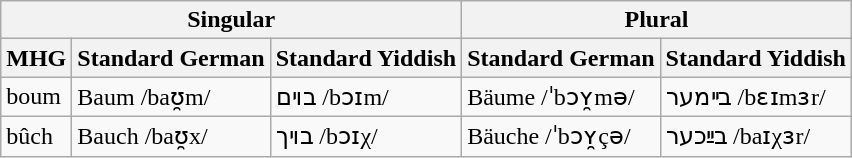<table class="wikitable">
<tr>
<th colspan="3">Singular</th>
<th colspan="2">Plural</th>
</tr>
<tr>
<th>MHG</th>
<th>Standard German</th>
<th>Standard Yiddish</th>
<th>Standard German</th>
<th>Standard Yiddish</th>
</tr>
<tr>
<td>boum</td>
<td>Baum /baʊ̯m/</td>
<td>בױם /bɔɪm/</td>
<td>Bäume /ˈbɔʏ̯mə/</td>
<td>בײמער‎ /bɛɪmɜr/</td>
</tr>
<tr>
<td>bûch</td>
<td>Bauch /baʊ̯x/</td>
<td>בױך /bɔɪχ/</td>
<td>Bäuche /ˈbɔʏ̯çə/</td>
<td>בײַכער‎ /baɪχɜr/</td>
</tr>
</table>
